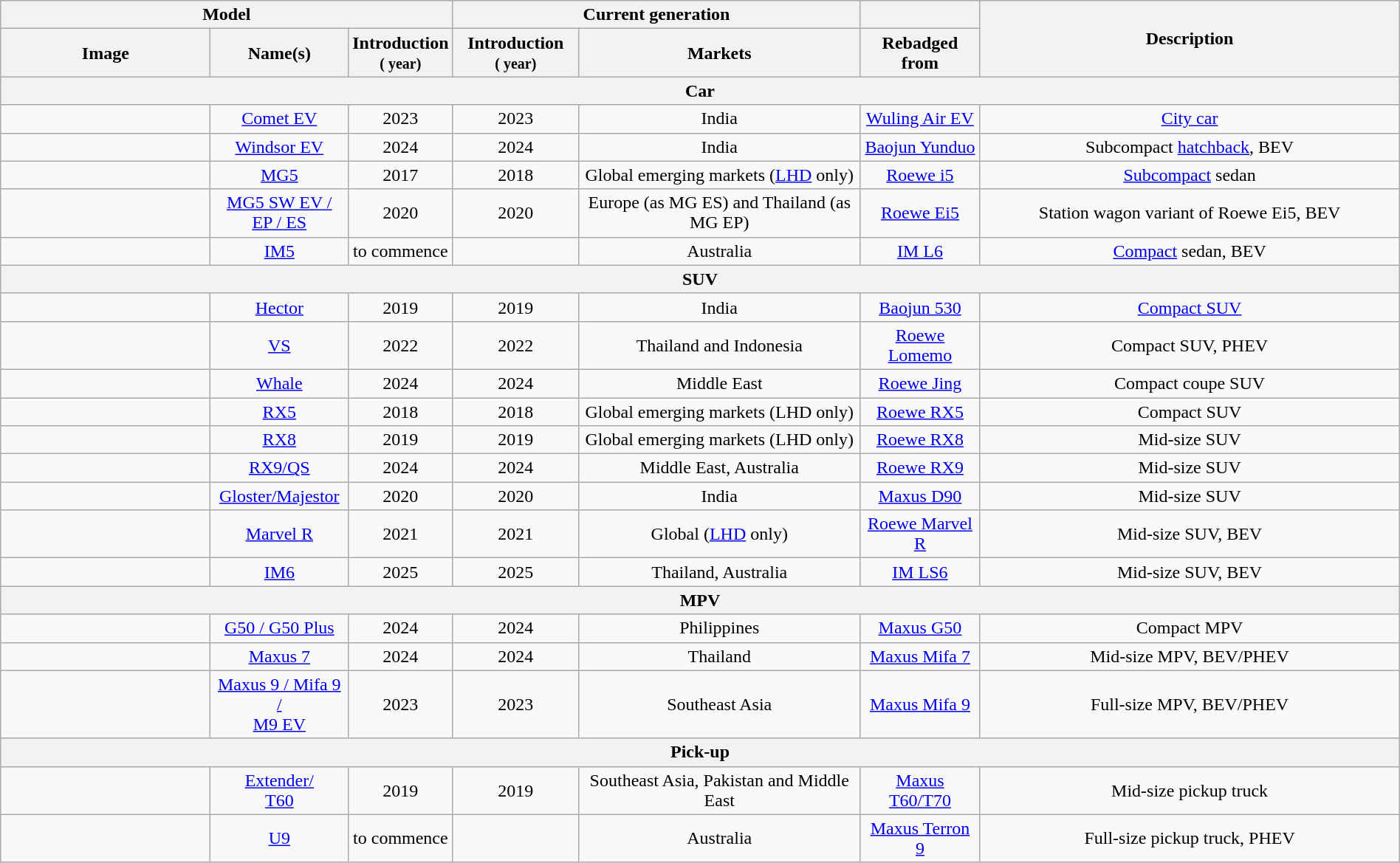<table class="wikitable sortable" style="text-align: center; width: 100%">
<tr>
<th colspan="3">Model</th>
<th colspan="2">Current generation</th>
<th></th>
<th rowspan="2" width="30%" class="unsortable">Description</th>
</tr>
<tr>
<th width="15%" class="unsortable">Image</th>
<th>Name(s)</th>
<th>Introduction<br><small>( year)</small></th>
<th width="9%">Introduction<br><small>( year)</small></th>
<th class="unsortable">Markets</th>
<th>Rebadged from</th>
</tr>
<tr>
<th colspan="7">Car</th>
</tr>
<tr>
<td></td>
<td><a href='#'>Comet EV</a></td>
<td>2023</td>
<td>2023</td>
<td>India</td>
<td><a href='#'>Wuling Air EV</a></td>
<td><a href='#'>City car</a></td>
</tr>
<tr>
<td></td>
<td><a href='#'>Windsor EV</a></td>
<td>2024</td>
<td>2024</td>
<td>India</td>
<td><a href='#'>Baojun Yunduo</a></td>
<td>Subcompact <a href='#'>hatchback</a>, BEV</td>
</tr>
<tr>
<td></td>
<td scope="row"><a href='#'>MG5</a></td>
<td>2017</td>
<td>2018</td>
<td>Global emerging markets (<a href='#'>LHD</a> only)</td>
<td><a href='#'>Roewe i5</a></td>
<td><a href='#'>Subcompact</a> sedan</td>
</tr>
<tr>
<td></td>
<td><a href='#'>MG5 SW EV / <br> EP / ES</a></td>
<td>2020</td>
<td>2020</td>
<td>Europe (as MG ES) and Thailand (as MG EP)</td>
<td><a href='#'>Roewe Ei5</a></td>
<td>Station wagon variant of Roewe Ei5, BEV</td>
</tr>
<tr>
<td></td>
<td><a href='#'>IM5</a></td>
<td>to commence</td>
<td></td>
<td>Australia</td>
<td><a href='#'>IM L6</a></td>
<td><a href='#'>Compact</a> sedan, BEV</td>
</tr>
<tr>
<th colspan="7">SUV</th>
</tr>
<tr>
<td></td>
<td><a href='#'>Hector</a></td>
<td>2019</td>
<td>2019</td>
<td>India</td>
<td><a href='#'>Baojun 530</a></td>
<td><a href='#'>Compact SUV</a></td>
</tr>
<tr>
<td></td>
<td><a href='#'>VS</a></td>
<td>2022</td>
<td>2022</td>
<td>Thailand and Indonesia</td>
<td><a href='#'>Roewe Lomemo</a></td>
<td>Compact SUV, PHEV</td>
</tr>
<tr>
<td></td>
<td><a href='#'>Whale</a></td>
<td>2024</td>
<td>2024</td>
<td>Middle East</td>
<td><a href='#'>Roewe Jing</a></td>
<td>Compact coupe SUV</td>
</tr>
<tr>
<td></td>
<td><a href='#'>RX5</a></td>
<td>2018</td>
<td>2018</td>
<td>Global emerging markets (LHD only)</td>
<td><a href='#'>Roewe RX5</a></td>
<td>Compact SUV</td>
</tr>
<tr>
<td></td>
<td><a href='#'>RX8</a></td>
<td>2019</td>
<td>2019</td>
<td>Global emerging markets (LHD only)</td>
<td><a href='#'>Roewe RX8</a></td>
<td>Mid-size SUV</td>
</tr>
<tr>
<td></td>
<td><a href='#'>RX9/QS</a></td>
<td>2024</td>
<td>2024</td>
<td>Middle East, Australia</td>
<td><a href='#'>Roewe RX9</a></td>
<td>Mid-size SUV</td>
</tr>
<tr>
<td></td>
<td><a href='#'>Gloster/Majestor</a></td>
<td>2020</td>
<td>2020</td>
<td>India</td>
<td><a href='#'>Maxus D90</a></td>
<td>Mid-size SUV</td>
</tr>
<tr>
<td></td>
<td><a href='#'>Marvel R</a></td>
<td>2021</td>
<td>2021</td>
<td>Global (<a href='#'>LHD</a> only)</td>
<td><a href='#'>Roewe Marvel R</a></td>
<td>Mid-size SUV, BEV</td>
</tr>
<tr>
<td></td>
<td><a href='#'>IM6</a></td>
<td>2025</td>
<td>2025</td>
<td>Thailand, Australia</td>
<td><a href='#'>IM LS6</a></td>
<td>Mid-size SUV, BEV</td>
</tr>
<tr>
<th colspan="7">MPV</th>
</tr>
<tr>
<td></td>
<td><a href='#'>G50 / G50 Plus</a></td>
<td>2024</td>
<td>2024</td>
<td>Philippines</td>
<td><a href='#'>Maxus G50</a></td>
<td>Compact MPV</td>
</tr>
<tr>
<td></td>
<td><a href='#'>Maxus 7</a></td>
<td>2024</td>
<td>2024</td>
<td>Thailand</td>
<td><a href='#'>Maxus Mifa 7</a></td>
<td>Mid-size MPV, BEV/PHEV</td>
</tr>
<tr>
<td></td>
<td><a href='#'>Maxus 9 / Mifa 9 /<br> M9 EV</a></td>
<td>2023</td>
<td>2023</td>
<td>Southeast Asia</td>
<td><a href='#'>Maxus Mifa 9</a></td>
<td>Full-size MPV, BEV/PHEV</td>
</tr>
<tr>
<th colspan="7">Pick-up</th>
</tr>
<tr>
<td></td>
<td><a href='#'>Extender/<br>T60</a></td>
<td>2019</td>
<td>2019</td>
<td>Southeast Asia, Pakistan and Middle East</td>
<td><a href='#'>Maxus T60/T70</a></td>
<td>Mid-size pickup truck</td>
</tr>
<tr>
<td></td>
<td><a href='#'>U9</a></td>
<td>to commence</td>
<td></td>
<td>Australia</td>
<td><a href='#'>Maxus Terron 9</a></td>
<td>Full-size pickup truck, PHEV</td>
</tr>
</table>
